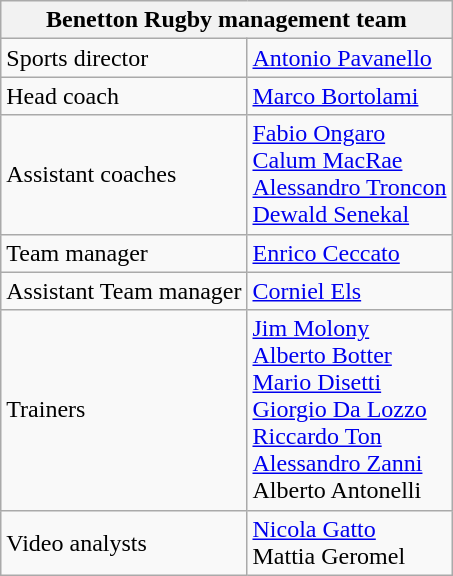<table class="wikitable">
<tr>
<th colspan="2"><strong>Benetton</strong> <strong>Rugby management team</strong></th>
</tr>
<tr>
<td>Sports director</td>
<td><a href='#'>Antonio Pavanello</a></td>
</tr>
<tr>
<td>Head coach</td>
<td><a href='#'>Marco Bortolami</a></td>
</tr>
<tr>
<td>Assistant coaches</td>
<td><a href='#'>Fabio Ongaro</a><br><a href='#'>Calum MacRae</a><br><a href='#'>Alessandro Troncon</a><br><a href='#'>Dewald Senekal</a></td>
</tr>
<tr>
<td>Team manager</td>
<td><a href='#'>Enrico Ceccato</a></td>
</tr>
<tr>
<td>Assistant Team manager</td>
<td><a href='#'>Corniel Els</a></td>
</tr>
<tr>
<td>Trainers</td>
<td><a href='#'>Jim Molony</a><br><a href='#'>Alberto Botter</a><br><a href='#'>Mario Disetti</a><br><a href='#'>Giorgio Da Lozzo</a><br><a href='#'>Riccardo Ton</a><br><a href='#'>Alessandro Zanni</a><br>Alberto Antonelli</td>
</tr>
<tr>
<td>Video analysts</td>
<td><a href='#'>Nicola Gatto</a><br>Mattia Geromel</td>
</tr>
</table>
